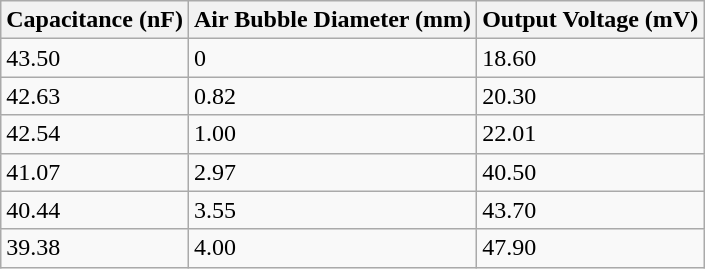<table class="wikitable">
<tr>
<th>Capacitance (nF)</th>
<th>Air Bubble Diameter (mm)</th>
<th>Output Voltage (mV)</th>
</tr>
<tr>
<td>43.50</td>
<td>0</td>
<td>18.60</td>
</tr>
<tr>
<td>42.63</td>
<td>0.82</td>
<td>20.30</td>
</tr>
<tr>
<td>42.54</td>
<td>1.00</td>
<td>22.01</td>
</tr>
<tr>
<td>41.07</td>
<td>2.97</td>
<td>40.50</td>
</tr>
<tr>
<td>40.44</td>
<td>3.55</td>
<td>43.70</td>
</tr>
<tr>
<td>39.38</td>
<td>4.00</td>
<td>47.90</td>
</tr>
</table>
